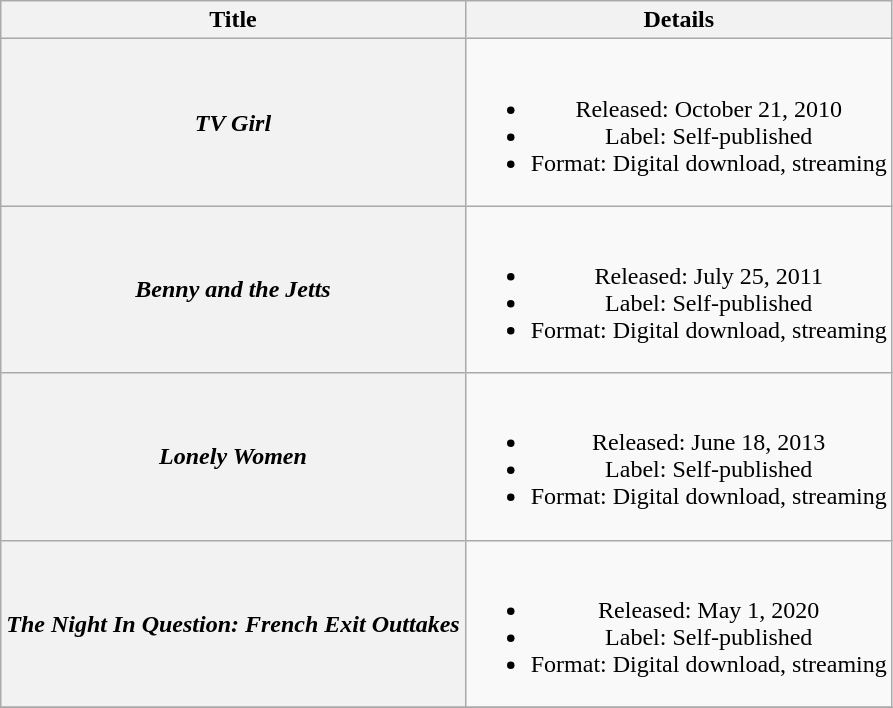<table class="wikitable plainrowheaders" style="text-align:center">
<tr>
<th scope="col">Title</th>
<th scope="col">Details</th>
</tr>
<tr>
<th scope="row"><em>TV Girl</em></th>
<td><br><ul><li>Released: October 21, 2010</li><li>Label: Self-published</li><li>Format: Digital download, streaming</li></ul></td>
</tr>
<tr>
<th scope="row"><em>Benny and the Jetts</em></th>
<td><br><ul><li>Released: July 25, 2011</li><li>Label: Self-published</li><li>Format: Digital download, streaming</li></ul></td>
</tr>
<tr>
<th scope="row"><em>Lonely Women</em></th>
<td><br><ul><li>Released: June 18, 2013</li><li>Label: Self-published</li><li>Format: Digital download, streaming</li></ul></td>
</tr>
<tr>
<th scope="row"><em>The Night In Question: French Exit Outtakes</em></th>
<td><br><ul><li>Released: May 1, 2020</li><li>Label: Self-published</li><li>Format: Digital download, streaming</li></ul></td>
</tr>
<tr>
</tr>
</table>
